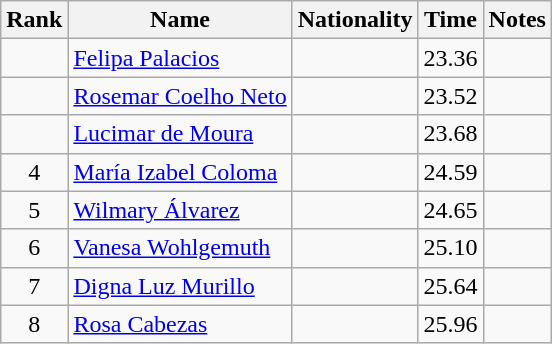<table class="wikitable sortable" style="text-align:center">
<tr>
<th>Rank</th>
<th>Name</th>
<th>Nationality</th>
<th>Time</th>
<th>Notes</th>
</tr>
<tr>
<td></td>
<td align=left><a href='#'>Felipa Palacios</a></td>
<td align=left></td>
<td>23.36</td>
<td></td>
</tr>
<tr>
<td></td>
<td align=left><a href='#'>Rosemar Coelho Neto</a></td>
<td align=left></td>
<td>23.52</td>
<td></td>
</tr>
<tr>
<td></td>
<td align=left><a href='#'>Lucimar de Moura</a></td>
<td align=left></td>
<td>23.68</td>
<td></td>
</tr>
<tr>
<td>4</td>
<td align=left><a href='#'>María Izabel Coloma</a></td>
<td align=left></td>
<td>24.59</td>
<td></td>
</tr>
<tr>
<td>5</td>
<td align=left><a href='#'>Wilmary Álvarez</a></td>
<td align=left></td>
<td>24.65</td>
<td></td>
</tr>
<tr>
<td>6</td>
<td align=left><a href='#'>Vanesa Wohlgemuth</a></td>
<td align=left></td>
<td>25.10</td>
<td></td>
</tr>
<tr>
<td>7</td>
<td align=left><a href='#'>Digna Luz Murillo</a></td>
<td align=left></td>
<td>25.64</td>
<td></td>
</tr>
<tr>
<td>8</td>
<td align=left><a href='#'>Rosa Cabezas</a></td>
<td align=left></td>
<td>25.96</td>
<td></td>
</tr>
</table>
